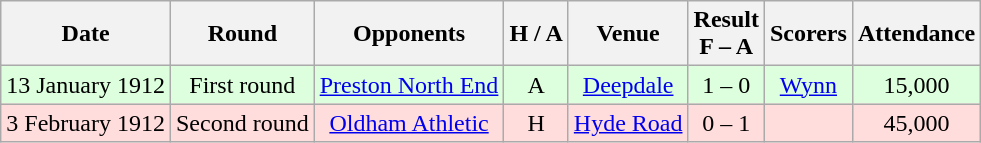<table class="wikitable" style="text-align:center">
<tr>
<th>Date</th>
<th>Round</th>
<th>Opponents</th>
<th>H / A</th>
<th>Venue</th>
<th>Result<br>F – A</th>
<th>Scorers</th>
<th>Attendance</th>
</tr>
<tr bgcolor="#ddffdd">
<td>13 January 1912</td>
<td>First round</td>
<td><a href='#'>Preston North End</a></td>
<td>A</td>
<td><a href='#'>Deepdale</a></td>
<td>1 – 0</td>
<td><a href='#'>Wynn</a></td>
<td>15,000</td>
</tr>
<tr bgcolor="#ffdddd">
<td>3 February 1912</td>
<td>Second round</td>
<td><a href='#'>Oldham Athletic</a></td>
<td>H</td>
<td><a href='#'>Hyde Road</a></td>
<td>0 – 1</td>
<td></td>
<td>45,000</td>
</tr>
</table>
